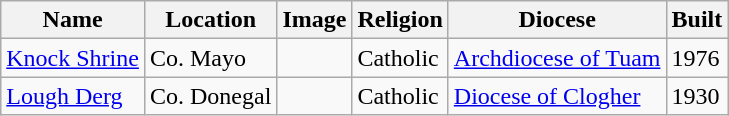<table class="wikitable">
<tr>
<th>Name</th>
<th>Location</th>
<th>Image</th>
<th>Religion</th>
<th>Diocese</th>
<th>Built</th>
</tr>
<tr>
<td><a href='#'>Knock Shrine</a></td>
<td>Co. Mayo</td>
<td></td>
<td>Catholic</td>
<td><a href='#'>Archdiocese of Tuam</a></td>
<td>1976</td>
</tr>
<tr>
<td><a href='#'>Lough Derg</a></td>
<td>Co. Donegal</td>
<td></td>
<td>Catholic</td>
<td><a href='#'>Diocese of Clogher</a></td>
<td>1930</td>
</tr>
</table>
